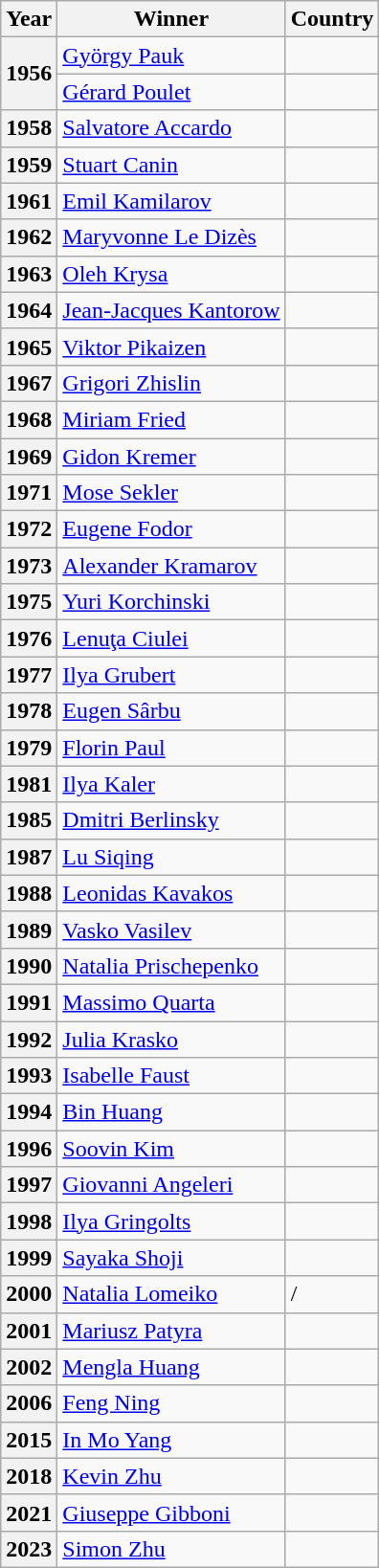<table class="wikitable">
<tr>
<th>Year</th>
<th>Winner</th>
<th>Country</th>
</tr>
<tr>
<th rowspan=2>1956</th>
<td><a href='#'>György Pauk</a></td>
<td></td>
</tr>
<tr>
<td><a href='#'>Gérard Poulet</a></td>
<td></td>
</tr>
<tr>
<th>1958</th>
<td><a href='#'>Salvatore Accardo</a></td>
<td></td>
</tr>
<tr>
<th>1959</th>
<td><a href='#'>Stuart Canin</a></td>
<td></td>
</tr>
<tr>
<th>1961</th>
<td><a href='#'>Emil Kamilarov</a></td>
<td></td>
</tr>
<tr>
<th>1962</th>
<td><a href='#'>Maryvonne Le Dizès</a></td>
<td></td>
</tr>
<tr>
<th>1963</th>
<td><a href='#'>Oleh Krysa</a></td>
<td></td>
</tr>
<tr>
<th>1964</th>
<td><a href='#'>Jean-Jacques Kantorow</a></td>
<td></td>
</tr>
<tr>
<th>1965</th>
<td><a href='#'>Viktor Pikaizen</a></td>
<td></td>
</tr>
<tr>
<th>1967</th>
<td><a href='#'>Grigori Zhislin</a></td>
<td></td>
</tr>
<tr>
<th>1968</th>
<td><a href='#'>Miriam Fried</a></td>
<td></td>
</tr>
<tr>
<th>1969</th>
<td><a href='#'>Gidon Kremer</a></td>
<td></td>
</tr>
<tr>
<th>1971</th>
<td><a href='#'>Mose Sekler</a></td>
<td></td>
</tr>
<tr>
<th>1972</th>
<td><a href='#'>Eugene Fodor</a></td>
<td></td>
</tr>
<tr>
<th>1973</th>
<td><a href='#'>Alexander Kramarov</a></td>
<td></td>
</tr>
<tr>
<th>1975</th>
<td><a href='#'>Yuri Korchinski</a></td>
<td></td>
</tr>
<tr>
<th>1976</th>
<td><a href='#'>Lenuţa Ciulei</a></td>
<td></td>
</tr>
<tr>
<th>1977</th>
<td><a href='#'>Ilya Grubert</a></td>
<td></td>
</tr>
<tr>
<th>1978</th>
<td><a href='#'>Eugen Sârbu</a></td>
<td></td>
</tr>
<tr>
<th>1979</th>
<td><a href='#'>Florin Paul</a></td>
<td></td>
</tr>
<tr>
<th>1981</th>
<td><a href='#'>Ilya Kaler</a></td>
<td></td>
</tr>
<tr>
<th>1985</th>
<td><a href='#'>Dmitri Berlinsky</a></td>
<td></td>
</tr>
<tr>
<th>1987</th>
<td><a href='#'>Lu Siqing</a></td>
<td></td>
</tr>
<tr>
<th>1988</th>
<td><a href='#'>Leonidas Kavakos</a></td>
<td></td>
</tr>
<tr>
<th>1989</th>
<td><a href='#'>Vasko Vasilev</a></td>
<td></td>
</tr>
<tr>
<th>1990</th>
<td><a href='#'>Natalia Prischepenko</a></td>
<td></td>
</tr>
<tr>
<th>1991</th>
<td><a href='#'>Massimo Quarta</a></td>
<td></td>
</tr>
<tr>
<th>1992</th>
<td><a href='#'>Julia Krasko</a></td>
<td></td>
</tr>
<tr>
<th>1993</th>
<td><a href='#'>Isabelle Faust</a></td>
<td></td>
</tr>
<tr>
<th>1994</th>
<td><a href='#'>Bin Huang</a></td>
<td></td>
</tr>
<tr>
<th>1996</th>
<td><a href='#'>Soovin Kim</a></td>
<td></td>
</tr>
<tr>
<th>1997</th>
<td><a href='#'>Giovanni Angeleri</a></td>
<td></td>
</tr>
<tr>
<th>1998</th>
<td><a href='#'>Ilya Gringolts</a></td>
<td></td>
</tr>
<tr>
<th>1999</th>
<td><a href='#'>Sayaka Shoji</a></td>
<td></td>
</tr>
<tr>
<th>2000</th>
<td><a href='#'>Natalia Lomeiko</a></td>
<td>/</td>
</tr>
<tr>
<th>2001</th>
<td><a href='#'>Mariusz Patyra</a></td>
<td></td>
</tr>
<tr>
<th>2002</th>
<td><a href='#'>Mengla Huang</a></td>
<td></td>
</tr>
<tr>
<th>2006</th>
<td><a href='#'>Feng Ning</a></td>
<td></td>
</tr>
<tr>
<th>2015</th>
<td><a href='#'>In Mo Yang</a></td>
<td></td>
</tr>
<tr>
<th>2018</th>
<td><a href='#'>Kevin Zhu</a></td>
<td></td>
</tr>
<tr>
<th>2021</th>
<td><a href='#'>Giuseppe Gibboni</a></td>
<td></td>
</tr>
<tr>
<th>2023</th>
<td><a href='#'>Simon Zhu</a></td>
<td></td>
</tr>
</table>
